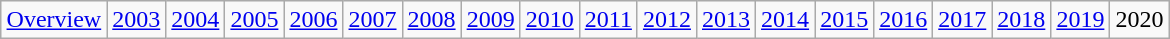<table class="wikitable" style="margin: 1em auto;">
<tr>
<td><a href='#'>Overview</a></td>
<td><a href='#'>2003</a></td>
<td><a href='#'>2004</a></td>
<td><a href='#'>2005</a></td>
<td><a href='#'>2006</a></td>
<td><a href='#'>2007</a></td>
<td><a href='#'>2008</a></td>
<td><a href='#'>2009</a></td>
<td><a href='#'>2010</a></td>
<td><a href='#'>2011</a></td>
<td><a href='#'>2012</a></td>
<td><a href='#'>2013</a></td>
<td><a href='#'>2014</a></td>
<td><a href='#'>2015</a></td>
<td><a href='#'>2016</a></td>
<td><a href='#'>2017</a></td>
<td><a href='#'>2018</a></td>
<td><a href='#'>2019</a></td>
<td>2020</td>
</tr>
</table>
